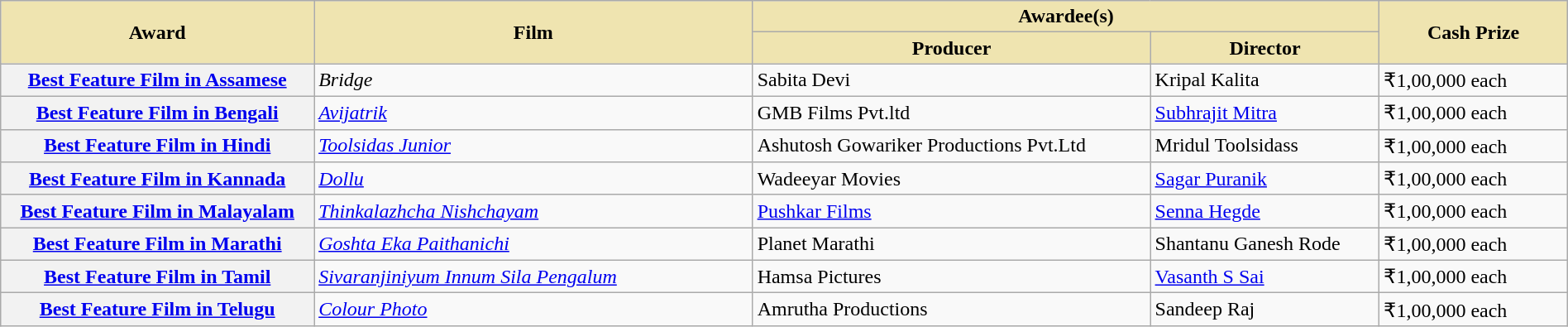<table class="wikitable plainrowheaders" style="width:100%;">
<tr>
<th scope="col" rowspan="2" style="background-color:#EFE4B0;width:20%;">Award</th>
<th scope="col" rowspan="2" style="background-color:#EFE4B0;width:28%;">Film</th>
<th scope="col" colspan="2" style="background-color:#EFE4B0;width:40%;">Awardee(s)</th>
<th scope="col" rowspan="2" style="background-color:#EFE4B0;width:12%;">Cash Prize</th>
</tr>
<tr>
<th scope="col" style="background-color:#EFE4B0;">Producer</th>
<th scope="col" style="background-color:#EFE4B0;">Director</th>
</tr>
<tr>
<th scope="row"><a href='#'>Best Feature Film in Assamese</a></th>
<td><em>Bridge</em></td>
<td>Sabita Devi</td>
<td>Kripal Kalita</td>
<td>₹1,00,000 each</td>
</tr>
<tr>
<th scope="row"><a href='#'>Best Feature Film in Bengali</a></th>
<td><em><a href='#'>Avijatrik</a></em></td>
<td>GMB Films Pvt.ltd</td>
<td><a href='#'>Subhrajit Mitra</a></td>
<td>₹1,00,000 each</td>
</tr>
<tr>
<th scope="row"><a href='#'>Best Feature Film in Hindi</a></th>
<td><em><a href='#'>Toolsidas Junior</a></em></td>
<td>Ashutosh Gowariker Productions Pvt.Ltd</td>
<td>Mridul Toolsidass</td>
<td>₹1,00,000 each</td>
</tr>
<tr>
<th scope="row"><a href='#'>Best Feature Film in Kannada</a></th>
<td><em><a href='#'>Dollu</a></em></td>
<td>Wadeeyar Movies</td>
<td><a href='#'>Sagar Puranik</a></td>
<td>₹1,00,000 each</td>
</tr>
<tr>
<th scope="row"><a href='#'>Best Feature Film in Malayalam</a></th>
<td><em><a href='#'>Thinkalazhcha Nishchayam</a></em></td>
<td><a href='#'>Pushkar Films</a></td>
<td><a href='#'>Senna Hegde</a></td>
<td>₹1,00,000 each</td>
</tr>
<tr>
<th scope="row"><a href='#'>Best Feature Film in Marathi</a></th>
<td><em><a href='#'>Goshta Eka Paithanichi</a></em></td>
<td>Planet Marathi</td>
<td>Shantanu Ganesh Rode</td>
<td>₹1,00,000 each</td>
</tr>
<tr>
<th scope="row"><a href='#'>Best Feature Film in Tamil</a></th>
<td><em><a href='#'>Sivaranjiniyum Innum Sila Pengalum</a></em></td>
<td>Hamsa Pictures</td>
<td><a href='#'>Vasanth S Sai</a></td>
<td>₹1,00,000 each</td>
</tr>
<tr>
<th scope="row"><a href='#'>Best Feature Film in Telugu</a></th>
<td><em><a href='#'>Colour Photo</a></em></td>
<td>Amrutha Productions</td>
<td>Sandeep Raj</td>
<td>₹1,00,000 each</td>
</tr>
</table>
